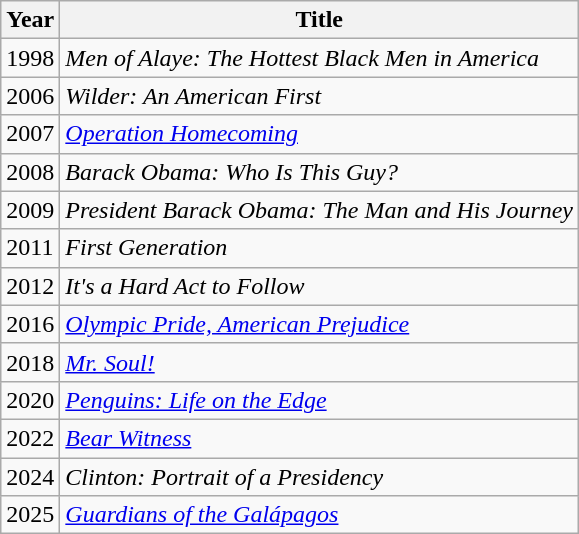<table class="wikitable sortable">
<tr>
<th>Year</th>
<th>Title</th>
</tr>
<tr>
<td>1998</td>
<td><em>Men of Alaye: The Hottest Black Men in America</em></td>
</tr>
<tr>
<td>2006</td>
<td><em>Wilder: An American First</em></td>
</tr>
<tr>
<td>2007</td>
<td><em><a href='#'>Operation Homecoming</a></em></td>
</tr>
<tr>
<td>2008</td>
<td><em>Barack Obama: Who Is This Guy?</em></td>
</tr>
<tr>
<td>2009</td>
<td><em>President Barack Obama: The Man and His Journey</em></td>
</tr>
<tr>
<td>2011</td>
<td><em>First Generation</em></td>
</tr>
<tr>
<td>2012</td>
<td><em>It's a Hard Act to Follow</em></td>
</tr>
<tr>
<td>2016</td>
<td><em><a href='#'>Olympic Pride, American Prejudice</a></em></td>
</tr>
<tr>
<td>2018</td>
<td><em><a href='#'>Mr. Soul!</a></em></td>
</tr>
<tr>
<td>2020</td>
<td><em><a href='#'>Penguins: Life on the Edge</a></em></td>
</tr>
<tr>
<td>2022</td>
<td><em><a href='#'>Bear Witness</a></em></td>
</tr>
<tr>
<td>2024</td>
<td><em>Clinton: Portrait of a Presidency</em></td>
</tr>
<tr>
<td>2025</td>
<td><em><a href='#'>Guardians of the Galápagos</a></em></td>
</tr>
</table>
